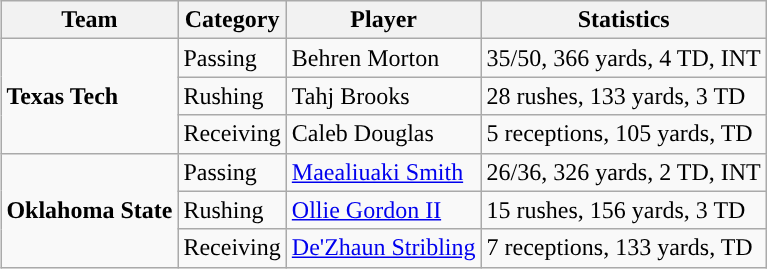<table class="wikitable" style="float: right;">
<tr>
<th>Team</th>
<th>Category</th>
<th>Player</th>
<th>Statistics</th>
</tr>
<tr>
<td rowspan=3><strong>Texas Tech</strong></td>
<td>Passing</td>
<td>Behren Morton</td>
<td>35/50, 366 yards, 4 TD, INT</td>
</tr>
<tr>
<td>Rushing</td>
<td>Tahj Brooks</td>
<td>28 rushes, 133 yards, 3 TD</td>
</tr>
<tr>
<td>Receiving</td>
<td>Caleb Douglas</td>
<td>5 receptions, 105 yards, TD</td>
</tr>
<tr>
<td rowspan=3><strong>Oklahoma State</strong></td>
<td>Passing</td>
<td><a href='#'>Maealiuaki Smith</a></td>
<td>26/36, 326 yards, 2 TD, INT</td>
</tr>
<tr>
<td>Rushing</td>
<td><a href='#'>Ollie Gordon II</a></td>
<td>15 rushes, 156 yards, 3 TD</td>
</tr>
<tr>
<td>Receiving</td>
<td><a href='#'>De'Zhaun Stribling</a></td>
<td>7 receptions, 133 yards, TD</td>
</tr>
</table>
